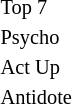<table class="toccolours" style="font-size: 85%; white-space: nowrap">
<tr>
<td></td>
<td>Top 7</td>
</tr>
<tr>
<td></td>
<td>Psycho</td>
</tr>
<tr>
<td></td>
<td>Act Up</td>
</tr>
<tr>
<td></td>
<td>Antidote</td>
</tr>
<tr>
</tr>
</table>
